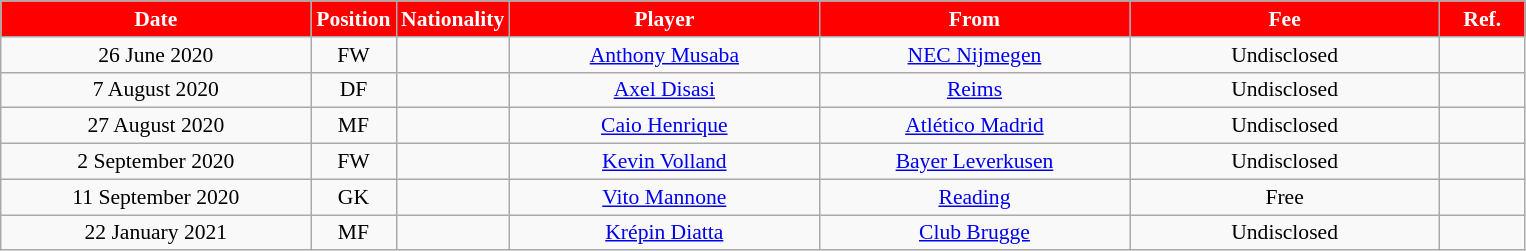<table class="wikitable"  style="text-align:center; font-size:90%; ">
<tr>
<th style="background:#ff0000; color:white; width:200px;">Date</th>
<th style="background:#ff0000; color:white; width:50px;">Position</th>
<th style="background:#ff0000; color:white; width:50px;">Nationality</th>
<th style="background:#ff0000; color:white; width:200px;">Player</th>
<th style="background:#ff0000; color:white; width:200px;">From</th>
<th style="background:#ff0000; color:white; width:200px;">Fee</th>
<th style="background:#ff0000; color:white; width:50px;">Ref.</th>
</tr>
<tr>
<td>26 June 2020</td>
<td>FW</td>
<td></td>
<td><a href='#'>Anthony Musaba</a></td>
<td><a href='#'>NEC Nijmegen</a></td>
<td>Undisclosed</td>
<td></td>
</tr>
<tr>
<td>7 August 2020</td>
<td>DF</td>
<td></td>
<td><a href='#'>Axel Disasi</a></td>
<td><a href='#'>Reims</a></td>
<td>Undisclosed</td>
<td></td>
</tr>
<tr>
<td>27 August 2020</td>
<td>MF</td>
<td></td>
<td><a href='#'>Caio Henrique</a></td>
<td><a href='#'>Atlético Madrid</a></td>
<td>Undisclosed</td>
<td></td>
</tr>
<tr>
<td>2 September 2020</td>
<td>FW</td>
<td></td>
<td><a href='#'>Kevin Volland</a></td>
<td><a href='#'>Bayer Leverkusen</a></td>
<td>Undisclosed</td>
<td></td>
</tr>
<tr>
<td>11 September 2020</td>
<td>GK</td>
<td></td>
<td><a href='#'>Vito Mannone</a></td>
<td><a href='#'>Reading</a></td>
<td>Free</td>
<td></td>
</tr>
<tr>
<td>22 January 2021</td>
<td>MF</td>
<td></td>
<td><a href='#'>Krépin Diatta</a></td>
<td><a href='#'>Club Brugge</a></td>
<td>Undisclosed</td>
<td></td>
</tr>
</table>
